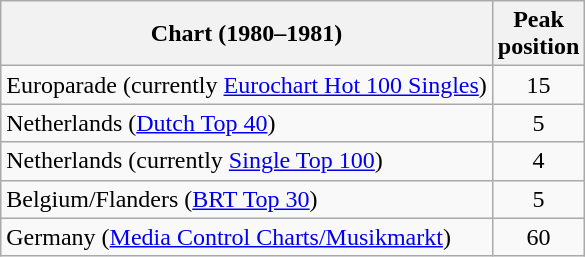<table class="wikitable">
<tr>
<th>Chart (1980–1981)</th>
<th>Peak<br>position</th>
</tr>
<tr>
<td>Europarade (currently <a href='#'>Eurochart Hot 100 Singles</a>)</td>
<td align="center">15</td>
</tr>
<tr>
<td>Netherlands (<a href='#'>Dutch Top 40</a>)</td>
<td align="center">5</td>
</tr>
<tr>
<td>Netherlands  (currently <a href='#'>Single Top 100</a>)</td>
<td align="center">4</td>
</tr>
<tr>
<td>Belgium/Flanders (<a href='#'>BRT Top 30</a>) </td>
<td align="center">5</td>
</tr>
<tr>
<td>Germany (<a href='#'>Media Control Charts/Musikmarkt</a>)</td>
<td align="center">60</td>
</tr>
</table>
